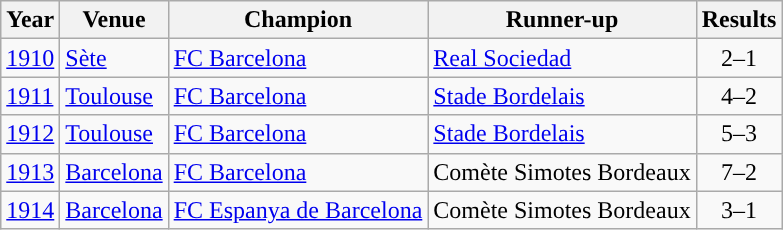<table class="wikitable" style="text-align: center">
<tr>
<th style="background: #">Year</th>
<th style="background: #">Venue</th>
<th style="background: #">Champion</th>
<th style="background: #">Runner-up</th>
<th style="background: #">Results</th>
</tr>
<tr Align = "left" =>
<td><a href='#'>1910</a></td>
<td><a href='#'>Sète</a></td>
<td><a href='#'>FC Barcelona</a></td>
<td><a href='#'>Real Sociedad</a></td>
<td align = "center">2–1</td>
</tr>
<tr Align = "left" =>
<td><a href='#'>1911</a></td>
<td><a href='#'>Toulouse</a></td>
<td><a href='#'>FC Barcelona</a></td>
<td><a href='#'>Stade Bordelais</a></td>
<td align = "center">4–2</td>
</tr>
<tr Align = "left" =>
<td><a href='#'>1912</a></td>
<td><a href='#'>Toulouse</a></td>
<td><a href='#'>FC Barcelona</a></td>
<td><a href='#'>Stade Bordelais</a></td>
<td align = "center">5–3</td>
</tr>
<tr Align = "left" =>
<td><a href='#'>1913</a></td>
<td><a href='#'>Barcelona</a></td>
<td><a href='#'>FC Barcelona</a></td>
<td>Comète Simotes Bordeaux</td>
<td align = "center">7–2</td>
</tr>
<tr Align = "left" =>
<td><a href='#'>1914</a></td>
<td><a href='#'>Barcelona</a></td>
<td><a href='#'>FC Espanya de Barcelona</a></td>
<td>Comète Simotes Bordeaux</td>
<td align = "center">3–1</td>
</tr>
</table>
